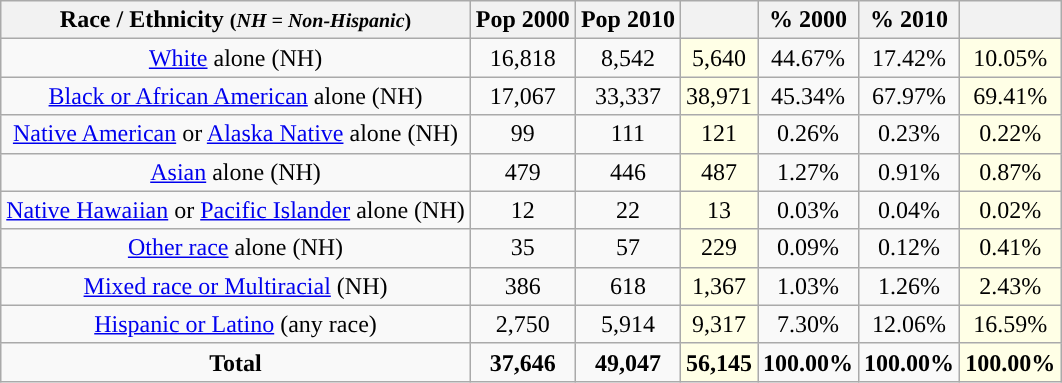<table class="wikitable" style="text-align:center;">
<tr>
<th>Race / Ethnicity <small>(<em>NH = Non-Hispanic</em>)</small></th>
<th>Pop 2000</th>
<th>Pop 2010</th>
<th></th>
<th>% 2000</th>
<th>% 2010</th>
<th></th>
</tr>
<tr>
<td><a href='#'>White</a> alone (NH)</td>
<td>16,818</td>
<td>8,542</td>
<td style='background: #ffffe6;'>5,640</td>
<td>44.67%</td>
<td>17.42%</td>
<td style='background: #ffffe6;'>10.05%</td>
</tr>
<tr>
<td><a href='#'>Black or African American</a> alone (NH)</td>
<td>17,067</td>
<td>33,337</td>
<td style='background: #ffffe6;'>38,971</td>
<td>45.34%</td>
<td>67.97%</td>
<td style='background: #ffffe6;'>69.41%</td>
</tr>
<tr>
<td><a href='#'>Native American</a> or <a href='#'>Alaska Native</a> alone (NH)</td>
<td>99</td>
<td>111</td>
<td style='background: #ffffe6;'>121</td>
<td>0.26%</td>
<td>0.23%</td>
<td style='background: #ffffe6;'>0.22%</td>
</tr>
<tr>
<td><a href='#'>Asian</a> alone (NH)</td>
<td>479</td>
<td>446</td>
<td style='background: #ffffe6;'>487</td>
<td>1.27%</td>
<td>0.91%</td>
<td style='background: #ffffe6;'>0.87%</td>
</tr>
<tr>
<td><a href='#'>Native Hawaiian</a> or <a href='#'>Pacific Islander</a> alone (NH)</td>
<td>12</td>
<td>22</td>
<td style='background: #ffffe6;'>13</td>
<td>0.03%</td>
<td>0.04%</td>
<td style='background: #ffffe6;'>0.02%</td>
</tr>
<tr>
<td><a href='#'>Other race</a> alone (NH)</td>
<td>35</td>
<td>57</td>
<td style='background: #ffffe6;'>229</td>
<td>0.09%</td>
<td>0.12%</td>
<td style='background: #ffffe6;'>0.41%</td>
</tr>
<tr>
<td><a href='#'>Mixed race or Multiracial</a> (NH)</td>
<td>386</td>
<td>618</td>
<td style='background: #ffffe6;'>1,367</td>
<td>1.03%</td>
<td>1.26%</td>
<td style='background: #ffffe6;'>2.43%</td>
</tr>
<tr>
<td><a href='#'>Hispanic or Latino</a> (any race)</td>
<td>2,750</td>
<td>5,914</td>
<td style='background: #ffffe6;'>9,317</td>
<td>7.30%</td>
<td>12.06%</td>
<td style='background: #ffffe6;'>16.59%</td>
</tr>
<tr>
<td><strong>Total</strong></td>
<td><strong>37,646</strong></td>
<td><strong>49,047</strong></td>
<td style='background: #ffffe6;'><strong>56,145</strong></td>
<td><strong>100.00%</strong></td>
<td><strong>100.00%</strong></td>
<td style='background: #ffffe6;'><strong>100.00%</strong></td>
</tr>
</table>
